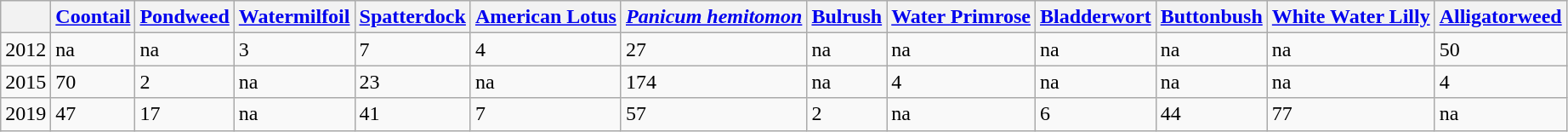<table class="wikitable">
<tr>
<th></th>
<th><a href='#'>Coontail</a></th>
<th><a href='#'>Pondweed</a></th>
<th><a href='#'>Watermilfoil</a></th>
<th><a href='#'>Spatterdock</a></th>
<th><a href='#'>American Lotus</a></th>
<th><em><a href='#'>Panicum hemitomon</a></em></th>
<th><a href='#'>Bulrush</a></th>
<th><a href='#'>Water Primrose</a></th>
<th><a href='#'>Bladderwort</a></th>
<th><a href='#'>Buttonbush</a></th>
<th><a href='#'>White Water Lilly</a></th>
<th><a href='#'>Alligatorweed</a></th>
</tr>
<tr>
<td>2012</td>
<td>na</td>
<td>na</td>
<td>3</td>
<td>7</td>
<td>4</td>
<td>27</td>
<td>na</td>
<td>na</td>
<td>na</td>
<td>na</td>
<td>na</td>
<td>50</td>
</tr>
<tr>
<td>2015</td>
<td>70</td>
<td>2</td>
<td>na</td>
<td>23</td>
<td>na</td>
<td>174</td>
<td>na</td>
<td>4</td>
<td>na</td>
<td>na</td>
<td>na</td>
<td>4</td>
</tr>
<tr>
<td>2019</td>
<td>47</td>
<td>17</td>
<td>na</td>
<td>41</td>
<td>7</td>
<td>57</td>
<td>2</td>
<td>na</td>
<td>6</td>
<td>44</td>
<td>77</td>
<td>na</td>
</tr>
</table>
